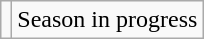<table class="wikitable">
<tr>
<td align="center"></td>
<td>Season in progress</td>
</tr>
</table>
